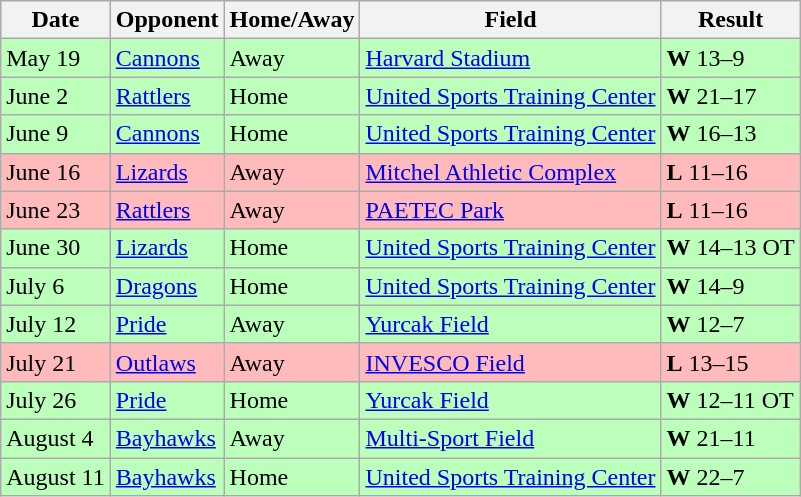<table class="wikitable">
<tr>
<th>Date</th>
<th>Opponent</th>
<th>Home/Away</th>
<th>Field</th>
<th>Result</th>
</tr>
<tr bgcolor="bbffbb">
<td>May 19</td>
<td><a href='#'>Cannons</a></td>
<td>Away</td>
<td><a href='#'>Harvard Stadium</a></td>
<td><strong>W</strong> 13–9</td>
</tr>
<tr bgcolor="bbffbb">
<td>June 2</td>
<td><a href='#'>Rattlers</a></td>
<td>Home</td>
<td><a href='#'>United Sports Training Center</a></td>
<td><strong>W</strong> 21–17</td>
</tr>
<tr bgcolor="bbffbb">
<td>June 9</td>
<td><a href='#'>Cannons</a></td>
<td>Home</td>
<td><a href='#'>United Sports Training Center</a></td>
<td><strong>W</strong> 16–13</td>
</tr>
<tr bgcolor="ffbbbb">
<td>June 16</td>
<td><a href='#'>Lizards</a></td>
<td>Away</td>
<td><a href='#'>Mitchel Athletic Complex</a></td>
<td><strong>L</strong> 11–16</td>
</tr>
<tr bgcolor="ffbbbb">
<td>June 23</td>
<td><a href='#'>Rattlers</a></td>
<td>Away</td>
<td><a href='#'>PAETEC Park</a></td>
<td><strong>L</strong> 11–16</td>
</tr>
<tr bgcolor="bbffbb">
<td>June 30</td>
<td><a href='#'>Lizards</a></td>
<td>Home</td>
<td><a href='#'>United Sports Training Center</a></td>
<td><strong>W</strong> 14–13 OT</td>
</tr>
<tr bgcolor="bbffbb">
<td>July 6</td>
<td><a href='#'>Dragons</a></td>
<td>Home</td>
<td><a href='#'>United Sports Training Center</a></td>
<td><strong>W</strong> 14–9</td>
</tr>
<tr bgcolor="bbffbb">
<td>July 12</td>
<td><a href='#'>Pride</a></td>
<td>Away</td>
<td><a href='#'>Yurcak Field</a></td>
<td><strong>W</strong> 12–7</td>
</tr>
<tr bgcolor="ffbbbb">
<td>July 21</td>
<td><a href='#'>Outlaws</a></td>
<td>Away</td>
<td><a href='#'>INVESCO Field</a></td>
<td><strong>L</strong> 13–15</td>
</tr>
<tr bgcolor="bbffbb">
<td>July 26</td>
<td><a href='#'>Pride</a></td>
<td>Home</td>
<td><a href='#'>Yurcak Field</a></td>
<td><strong>W</strong> 12–11 OT</td>
</tr>
<tr bgcolor="bbffbb">
<td>August 4</td>
<td><a href='#'>Bayhawks</a></td>
<td>Away</td>
<td><a href='#'>Multi-Sport Field</a></td>
<td><strong>W</strong> 21–11</td>
</tr>
<tr bgcolor="bbffbb">
<td>August 11</td>
<td><a href='#'>Bayhawks</a></td>
<td>Home</td>
<td><a href='#'>United Sports Training Center</a></td>
<td><strong>W</strong> 22–7</td>
</tr>
</table>
